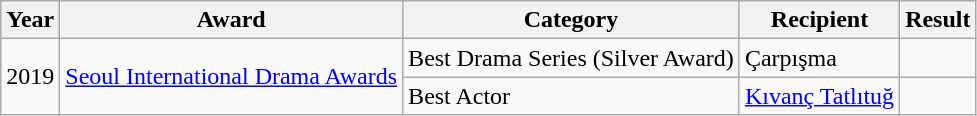<table class="wikitable">
<tr>
<th>Year</th>
<th>Award</th>
<th>Category</th>
<th>Recipient</th>
<th>Result</th>
</tr>
<tr>
<td rowspan="2">2019</td>
<td rowspan="2"><a href='#'>Seoul International Drama Awards</a></td>
<td>Best Drama Series (Silver Award)</td>
<td>Çarpışma</td>
<td></td>
</tr>
<tr>
<td>Best Actor</td>
<td><a href='#'>Kıvanç Tatlıtuğ</a></td>
<td></td>
</tr>
</table>
